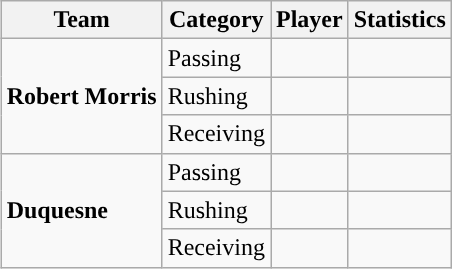<table class="wikitable" style="float: right;">
<tr>
<th>Team</th>
<th>Category</th>
<th>Player</th>
<th>Statistics</th>
</tr>
<tr>
<td rowspan=3><strong>Robert Morris</strong></td>
<td>Passing</td>
<td></td>
<td></td>
</tr>
<tr>
<td>Rushing</td>
<td></td>
<td></td>
</tr>
<tr>
<td>Receiving</td>
<td></td>
<td></td>
</tr>
<tr>
<td rowspan=3><strong>Duquesne</strong></td>
<td>Passing</td>
<td></td>
<td></td>
</tr>
<tr>
<td>Rushing</td>
<td></td>
<td></td>
</tr>
<tr>
<td>Receiving</td>
<td></td>
<td></td>
</tr>
</table>
